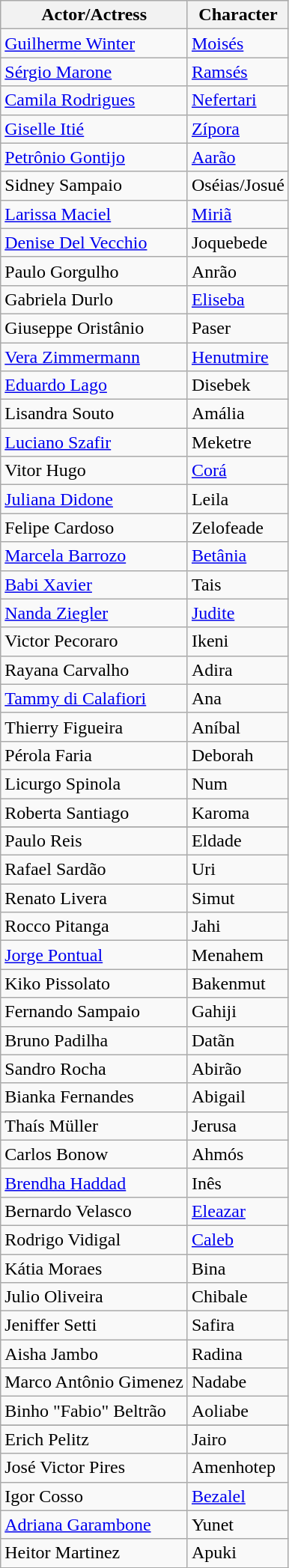<table class="wikitable sortable">
<tr>
<th>Actor/Actress</th>
<th>Character</th>
</tr>
<tr>
<td><a href='#'>Guilherme Winter</a></td>
<td><a href='#'>Moisés</a></td>
</tr>
<tr>
<td><a href='#'>Sérgio Marone</a></td>
<td><a href='#'>Ramsés</a></td>
</tr>
<tr>
<td><a href='#'>Camila Rodrigues</a></td>
<td><a href='#'>Nefertari</a></td>
</tr>
<tr>
<td><a href='#'>Giselle Itié</a></td>
<td><a href='#'>Zípora</a></td>
</tr>
<tr>
<td><a href='#'>Petrônio Gontijo</a></td>
<td><a href='#'>Aarão</a></td>
</tr>
<tr>
<td>Sidney Sampaio</td>
<td>Oséias/Josué</td>
</tr>
<tr>
<td><a href='#'>Larissa Maciel</a></td>
<td><a href='#'>Miriã</a></td>
</tr>
<tr>
<td><a href='#'>Denise Del Vecchio</a></td>
<td>Joquebede</td>
</tr>
<tr>
<td>Paulo Gorgulho</td>
<td>Anrão</td>
</tr>
<tr>
<td>Gabriela Durlo</td>
<td><a href='#'>Eliseba</a></td>
</tr>
<tr>
<td>Giuseppe Oristânio</td>
<td>Paser</td>
</tr>
<tr>
<td><a href='#'>Vera Zimmermann</a></td>
<td><a href='#'>Henutmire</a></td>
</tr>
<tr>
<td><a href='#'>Eduardo Lago</a></td>
<td>Disebek</td>
</tr>
<tr>
<td>Lisandra Souto</td>
<td>Amália</td>
</tr>
<tr>
<td><a href='#'>Luciano Szafir</a></td>
<td>Meketre</td>
</tr>
<tr>
<td>Vitor Hugo</td>
<td><a href='#'>Corá</a></td>
</tr>
<tr>
<td><a href='#'>Juliana Didone</a></td>
<td>Leila</td>
</tr>
<tr>
<td>Felipe Cardoso</td>
<td>Zelofeade</td>
</tr>
<tr>
<td><a href='#'>Marcela Barrozo</a></td>
<td><a href='#'>Betânia</a></td>
</tr>
<tr>
<td><a href='#'>Babi Xavier</a></td>
<td>Tais</td>
</tr>
<tr>
<td><a href='#'>Nanda Ziegler</a></td>
<td><a href='#'>Judite</a></td>
</tr>
<tr>
<td>Victor Pecoraro</td>
<td>Ikeni</td>
</tr>
<tr>
<td>Rayana Carvalho</td>
<td>Adira</td>
</tr>
<tr>
<td><a href='#'>Tammy di Calafiori</a></td>
<td>Ana</td>
</tr>
<tr>
<td>Thierry Figueira</td>
<td>Aníbal</td>
</tr>
<tr>
<td>Pérola Faria</td>
<td>Deborah</td>
</tr>
<tr>
<td>Licurgo Spinola</td>
<td>Num</td>
</tr>
<tr>
<td>Roberta Santiago</td>
<td>Karoma</td>
</tr>
<tr>
</tr>
<tr>
<td>Paulo Reis</td>
<td>Eldade</td>
</tr>
<tr>
<td>Rafael Sardão</td>
<td>Uri</td>
</tr>
<tr>
<td>Renato Livera</td>
<td>Simut</td>
</tr>
<tr>
<td>Rocco Pitanga</td>
<td>Jahi</td>
</tr>
<tr>
<td><a href='#'>Jorge Pontual</a></td>
<td>Menahem</td>
</tr>
<tr>
<td>Kiko Pissolato</td>
<td>Bakenmut</td>
</tr>
<tr>
<td>Fernando Sampaio</td>
<td>Gahiji</td>
</tr>
<tr>
<td>Bruno Padilha</td>
<td>Datãn</td>
</tr>
<tr>
<td>Sandro Rocha</td>
<td>Abirão</td>
</tr>
<tr>
<td>Bianka Fernandes</td>
<td>Abigail</td>
</tr>
<tr>
<td>Thaís Müller</td>
<td>Jerusa</td>
</tr>
<tr>
<td>Carlos Bonow</td>
<td>Ahmós</td>
</tr>
<tr>
<td><a href='#'>Brendha Haddad</a></td>
<td>Inês</td>
</tr>
<tr>
<td>Bernardo Velasco</td>
<td><a href='#'>Eleazar</a></td>
</tr>
<tr>
<td>Rodrigo Vidigal</td>
<td><a href='#'>Caleb</a></td>
</tr>
<tr>
<td>Kátia Moraes</td>
<td>Bina</td>
</tr>
<tr>
<td>Julio Oliveira</td>
<td>Chibale</td>
</tr>
<tr>
<td>Jeniffer Setti</td>
<td>Safira</td>
</tr>
<tr>
<td>Aisha Jambo</td>
<td>Radina</td>
</tr>
<tr>
<td>Marco Antônio Gimenez</td>
<td>Nadabe</td>
</tr>
<tr>
<td>Binho "Fabio" Beltrão</td>
<td>Aoliabe</td>
</tr>
<tr>
</tr>
<tr>
<td>Erich Pelitz</td>
<td>Jairo</td>
</tr>
<tr>
<td>José Victor Pires</td>
<td>Amenhotep</td>
</tr>
<tr>
<td>Igor Cosso</td>
<td><a href='#'>Bezalel</a></td>
</tr>
<tr>
<td><a href='#'>Adriana Garambone</a></td>
<td>Yunet</td>
</tr>
<tr>
<td>Heitor Martinez</td>
<td>Apuki</td>
</tr>
</table>
